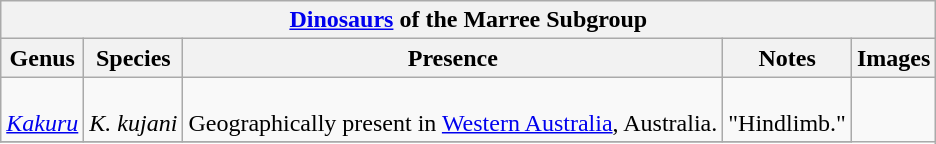<table class="wikitable" align="center">
<tr>
<th colspan="5" align="center"><strong><a href='#'>Dinosaurs</a> of the Marree Subgroup</strong></th>
</tr>
<tr>
<th>Genus</th>
<th>Species</th>
<th>Presence</th>
<th>Notes</th>
<th>Images</th>
</tr>
<tr>
<td><br><em><a href='#'>Kakuru</a></em></td>
<td><br><em>K. kujani</em></td>
<td><br>Geographically present in <a href='#'>Western Australia</a>, Australia.</td>
<td><br>"Hindlimb."</td>
<td rowspan="99"><br></td>
</tr>
<tr>
</tr>
</table>
